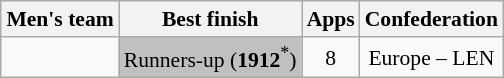<table class="wikitable" style="text-align: center; font-size: 90%; margin-left: 1em;">
<tr>
<th>Men's team</th>
<th>Best finish</th>
<th>Apps</th>
<th>Confederation</th>
</tr>
<tr>
<td style="text-align: left;"></td>
<td style="background-color: silver; text-align: left;">Runners-up (<strong>1912</strong><sup>*</sup>)</td>
<td>8</td>
<td>Europe – LEN</td>
</tr>
</table>
